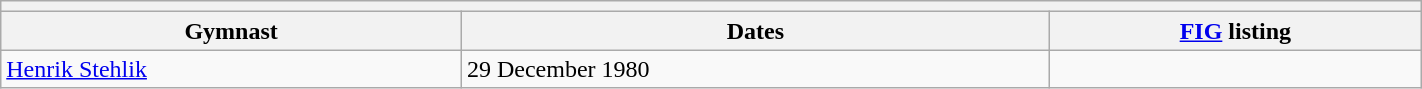<table class="wikitable mw-collapsible mw-collapsed" width="75%">
<tr>
<th colspan="3"></th>
</tr>
<tr>
<th>Gymnast</th>
<th>Dates</th>
<th><a href='#'>FIG</a> listing</th>
</tr>
<tr>
<td><a href='#'>Henrik Stehlik</a></td>
<td>29 December 1980</td>
<td></td>
</tr>
</table>
